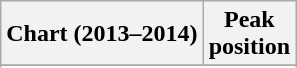<table class="wikitable sortable plainrowheaders" style="text-align:center;">
<tr>
<th scope="col">Chart (2013–2014)</th>
<th scope="col">Peak<br>position</th>
</tr>
<tr>
</tr>
<tr>
</tr>
<tr>
</tr>
<tr>
</tr>
<tr>
</tr>
</table>
